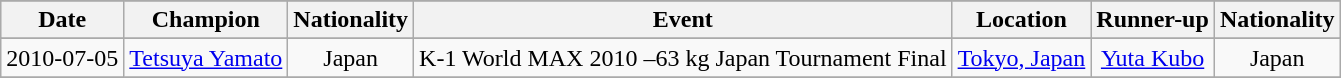<table class="wikitable" style="text-align:center">
<tr>
</tr>
<tr bgcolor="#dddddd">
<th>Date</th>
<th>Champion</th>
<th>Nationality</th>
<th>Event</th>
<th>Location</th>
<th>Runner-up</th>
<th>Nationality</th>
</tr>
<tr>
</tr>
<tr>
<td>2010-07-05</td>
<td><a href='#'>Tetsuya Yamato</a></td>
<td> Japan</td>
<td>K-1 World MAX 2010 –63 kg Japan Tournament Final</td>
<td><a href='#'>Tokyo, Japan</a></td>
<td><a href='#'>Yuta Kubo</a></td>
<td> Japan</td>
</tr>
<tr>
</tr>
</table>
